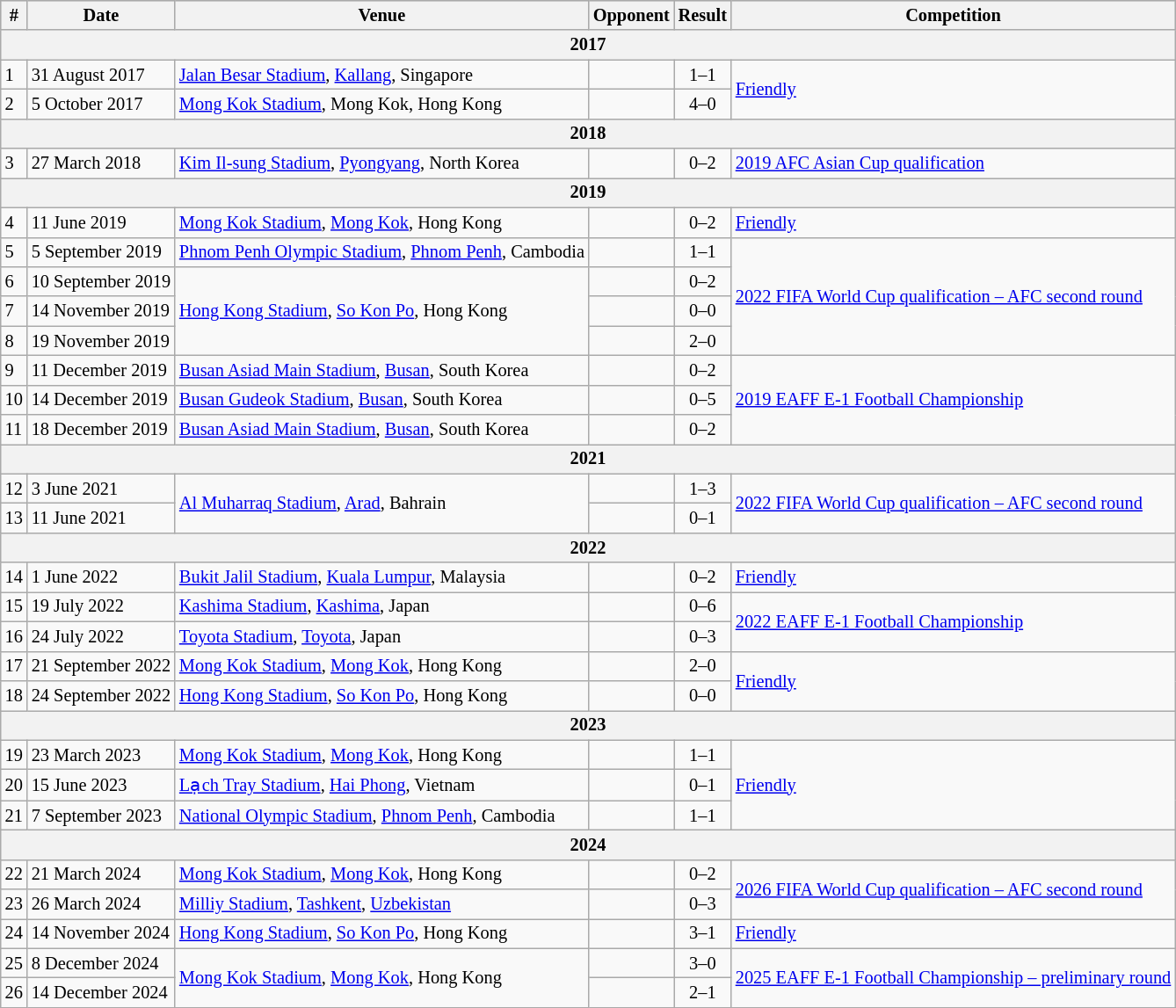<table class="wikitable collapsible collapsed" style="font-size:85%; text-align: left;">
<tr bgcolor="#CCCCCC" align="center">
<th>#</th>
<th>Date</th>
<th>Venue</th>
<th>Opponent</th>
<th>Result</th>
<th>Competition</th>
</tr>
<tr>
<th colspan="6">2017</th>
</tr>
<tr>
<td>1</td>
<td>31 August 2017</td>
<td><a href='#'>Jalan Besar Stadium</a>, <a href='#'>Kallang</a>, Singapore</td>
<td></td>
<td align=center>1–1</td>
<td rowspan=2><a href='#'>Friendly</a></td>
</tr>
<tr>
<td>2</td>
<td>5 October 2017</td>
<td><a href='#'>Mong Kok Stadium</a>, Mong Kok, Hong Kong</td>
<td></td>
<td align=center>4–0</td>
</tr>
<tr>
<th colspan="6">2018</th>
</tr>
<tr>
<td>3</td>
<td>27 March 2018</td>
<td><a href='#'>Kim Il-sung Stadium</a>, <a href='#'>Pyongyang</a>, North Korea</td>
<td></td>
<td align=center>0–2</td>
<td><a href='#'>2019 AFC Asian Cup qualification</a></td>
</tr>
<tr>
<th colspan="6">2019</th>
</tr>
<tr>
<td>4</td>
<td>11 June 2019</td>
<td><a href='#'>Mong Kok Stadium</a>, <a href='#'>Mong Kok</a>, Hong Kong</td>
<td></td>
<td align=center>0–2</td>
<td><a href='#'>Friendly</a></td>
</tr>
<tr>
<td>5</td>
<td>5 September 2019</td>
<td><a href='#'>Phnom Penh Olympic Stadium</a>, <a href='#'>Phnom Penh</a>, Cambodia</td>
<td></td>
<td align=center>1–1</td>
<td rowspan=4><a href='#'>2022 FIFA World Cup qualification – AFC second round</a></td>
</tr>
<tr>
<td>6</td>
<td>10 September 2019</td>
<td rowspan=3><a href='#'>Hong Kong Stadium</a>, <a href='#'>So Kon Po</a>, Hong Kong</td>
<td></td>
<td align=center>0–2</td>
</tr>
<tr>
<td>7</td>
<td>14 November 2019</td>
<td></td>
<td align=center>0–0</td>
</tr>
<tr>
<td>8</td>
<td>19 November 2019</td>
<td></td>
<td align=center>2–0</td>
</tr>
<tr>
<td>9</td>
<td>11 December 2019</td>
<td><a href='#'>Busan Asiad Main Stadium</a>, <a href='#'>Busan</a>, South Korea</td>
<td></td>
<td align=center>0–2</td>
<td rowspan=3><a href='#'>2019 EAFF E-1 Football Championship</a></td>
</tr>
<tr>
<td>10</td>
<td>14 December 2019</td>
<td><a href='#'>Busan Gudeok Stadium</a>, <a href='#'>Busan</a>, South Korea</td>
<td></td>
<td align=center>0–5</td>
</tr>
<tr>
<td>11</td>
<td>18 December 2019</td>
<td><a href='#'>Busan Asiad Main Stadium</a>, <a href='#'>Busan</a>, South Korea</td>
<td></td>
<td align=center>0–2</td>
</tr>
<tr>
<th colspan="6">2021</th>
</tr>
<tr>
<td>12</td>
<td>3 June 2021</td>
<td rowspan=2><a href='#'>Al Muharraq Stadium</a>, <a href='#'>Arad</a>, Bahrain</td>
<td></td>
<td align=center>1–3</td>
<td rowspan=2><a href='#'>2022 FIFA World Cup qualification – AFC second round</a></td>
</tr>
<tr>
<td>13</td>
<td>11 June 2021</td>
<td></td>
<td align=center>0–1</td>
</tr>
<tr>
<th colspan="6">2022</th>
</tr>
<tr>
<td>14</td>
<td>1 June 2022</td>
<td><a href='#'>Bukit Jalil Stadium</a>, <a href='#'>Kuala Lumpur</a>, Malaysia</td>
<td></td>
<td align=center>0–2</td>
<td><a href='#'>Friendly</a></td>
</tr>
<tr>
<td>15</td>
<td>19 July 2022</td>
<td><a href='#'>Kashima Stadium</a>, <a href='#'>Kashima</a>, Japan</td>
<td></td>
<td align=center>0–6</td>
<td rowspan=2><a href='#'>2022 EAFF E-1 Football Championship</a></td>
</tr>
<tr>
<td>16</td>
<td>24 July 2022</td>
<td><a href='#'>Toyota Stadium</a>, <a href='#'>Toyota</a>, Japan</td>
<td></td>
<td align=center>0–3</td>
</tr>
<tr>
<td>17</td>
<td>21 September 2022</td>
<td><a href='#'>Mong Kok Stadium</a>, <a href='#'>Mong Kok</a>, Hong Kong</td>
<td></td>
<td align=center>2–0</td>
<td rowspan=2><a href='#'>Friendly</a></td>
</tr>
<tr>
<td>18</td>
<td>24 September 2022</td>
<td><a href='#'>Hong Kong Stadium</a>, <a href='#'>So Kon Po</a>, Hong Kong</td>
<td></td>
<td align=center>0–0</td>
</tr>
<tr>
<th colspan="6">2023</th>
</tr>
<tr>
<td>19</td>
<td>23 March 2023</td>
<td><a href='#'>Mong Kok Stadium</a>, <a href='#'>Mong Kok</a>, Hong Kong</td>
<td></td>
<td align=center>1–1</td>
<td rowspan=3><a href='#'>Friendly</a></td>
</tr>
<tr>
<td>20</td>
<td>15 June 2023</td>
<td><a href='#'>Lạch Tray Stadium</a>, <a href='#'>Hai Phong</a>, Vietnam</td>
<td></td>
<td align=center>0–1</td>
</tr>
<tr>
<td>21</td>
<td>7 September 2023</td>
<td><a href='#'>National Olympic Stadium</a>, <a href='#'>Phnom Penh</a>, Cambodia</td>
<td></td>
<td align=center>1–1</td>
</tr>
<tr>
<th colspan="6">2024</th>
</tr>
<tr>
<td>22</td>
<td>21 March 2024</td>
<td><a href='#'>Mong Kok Stadium</a>, <a href='#'>Mong Kok</a>, Hong Kong</td>
<td></td>
<td align=center>0–2</td>
<td rowspan=2><a href='#'>2026 FIFA World Cup qualification – AFC second round</a></td>
</tr>
<tr>
<td>23</td>
<td>26 March 2024</td>
<td><a href='#'>Milliy Stadium</a>, <a href='#'>Tashkent</a>, <a href='#'>Uzbekistan</a></td>
<td></td>
<td align=center>0–3</td>
</tr>
<tr>
<td>24</td>
<td>14 November 2024</td>
<td><a href='#'>Hong Kong Stadium</a>, <a href='#'>So Kon Po</a>, Hong Kong</td>
<td></td>
<td align=center>3–1</td>
<td><a href='#'>Friendly</a></td>
</tr>
<tr>
<td>25</td>
<td>8 December 2024</td>
<td rowspan=2><a href='#'>Mong Kok Stadium</a>, <a href='#'>Mong Kok</a>, Hong Kong</td>
<td></td>
<td align=center>3–0</td>
<td rowspan=2><a href='#'>2025 EAFF E-1 Football Championship – preliminary round</a></td>
</tr>
<tr>
<td>26</td>
<td>14 December 2024</td>
<td></td>
<td align=center>2–1</td>
</tr>
</table>
